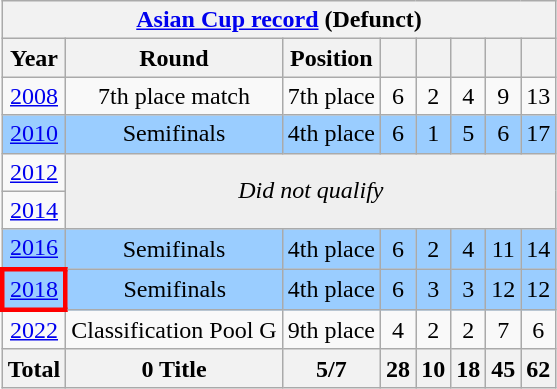<table class="wikitable" style="text-align:center">
<tr>
<th colspan=8><a href='#'>Asian Cup record</a> (Defunct)</th>
</tr>
<tr>
<th>Year</th>
<th>Round</th>
<th>Position</th>
<th></th>
<th></th>
<th></th>
<th></th>
<th></th>
</tr>
<tr>
<td> <a href='#'>2008</a></td>
<td>7th place match</td>
<td>7th place</td>
<td>6</td>
<td>2</td>
<td>4</td>
<td>9</td>
<td>13</td>
</tr>
<tr bgcolor=#9acdff>
<td> <a href='#'>2010</a></td>
<td>Semifinals</td>
<td>4th place</td>
<td>6</td>
<td>1</td>
<td>5</td>
<td>6</td>
<td>17</td>
</tr>
<tr>
<td> <a href='#'>2012</a></td>
<td bgcolor=#efefef colspan=7 rowspan=2><em>Did not qualify</em></td>
</tr>
<tr>
<td> <a href='#'>2014</a></td>
</tr>
<tr bgcolor=#9acdff>
<td> <a href='#'>2016</a></td>
<td>Semifinals</td>
<td>4th place</td>
<td>6</td>
<td>2</td>
<td>4</td>
<td>11</td>
<td>14</td>
</tr>
<tr bgcolor=#9acdff>
<td style="border:3px solid red"> <a href='#'>2018</a></td>
<td>Semifinals</td>
<td>4th place</td>
<td>6</td>
<td>3</td>
<td>3</td>
<td>12</td>
<td>12</td>
</tr>
<tr>
<td> <a href='#'>2022</a></td>
<td>Classification Pool G</td>
<td>9th place</td>
<td>4</td>
<td>2</td>
<td>2</td>
<td>7</td>
<td>6</td>
</tr>
<tr>
<th>Total</th>
<th>0 Title</th>
<th>5/7</th>
<th>28</th>
<th>10</th>
<th>18</th>
<th>45</th>
<th>62</th>
</tr>
</table>
